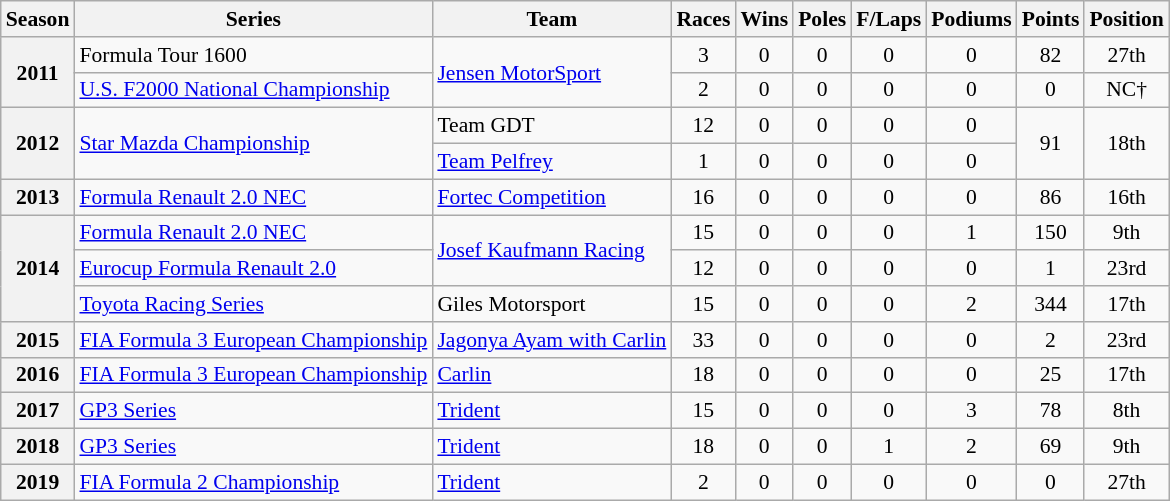<table class="wikitable" style="font-size: 90%; text-align:center">
<tr>
<th>Season</th>
<th>Series</th>
<th>Team</th>
<th>Races</th>
<th>Wins</th>
<th>Poles</th>
<th>F/Laps</th>
<th>Podiums</th>
<th>Points</th>
<th>Position</th>
</tr>
<tr>
<th rowspan="2">2011</th>
<td align=left>Formula Tour 1600</td>
<td rowspan="2" align="left"><a href='#'>Jensen MotorSport</a></td>
<td>3</td>
<td>0</td>
<td>0</td>
<td>0</td>
<td>0</td>
<td>82</td>
<td>27th</td>
</tr>
<tr>
<td align=left><a href='#'>U.S. F2000 National Championship</a></td>
<td>2</td>
<td>0</td>
<td>0</td>
<td>0</td>
<td>0</td>
<td>0</td>
<td>NC†</td>
</tr>
<tr>
<th rowspan=2>2012</th>
<td align=left rowspan=2><a href='#'>Star Mazda Championship</a></td>
<td align=left>Team GDT</td>
<td>12</td>
<td>0</td>
<td>0</td>
<td>0</td>
<td>0</td>
<td rowspan=2>91</td>
<td rowspan=2>18th</td>
</tr>
<tr>
<td align=left><a href='#'>Team Pelfrey</a></td>
<td>1</td>
<td>0</td>
<td>0</td>
<td>0</td>
<td>0</td>
</tr>
<tr>
<th>2013</th>
<td align=left><a href='#'>Formula Renault 2.0 NEC</a></td>
<td align=left><a href='#'>Fortec Competition</a></td>
<td>16</td>
<td>0</td>
<td>0</td>
<td>0</td>
<td>0</td>
<td>86</td>
<td>16th</td>
</tr>
<tr>
<th rowspan=3>2014</th>
<td align=left><a href='#'>Formula Renault 2.0 NEC</a></td>
<td align=left rowspan=2><a href='#'>Josef Kaufmann Racing</a></td>
<td>15</td>
<td>0</td>
<td>0</td>
<td>0</td>
<td>1</td>
<td>150</td>
<td>9th</td>
</tr>
<tr>
<td align=left><a href='#'>Eurocup Formula Renault 2.0</a></td>
<td>12</td>
<td>0</td>
<td>0</td>
<td>0</td>
<td>0</td>
<td>1</td>
<td>23rd</td>
</tr>
<tr>
<td align=left><a href='#'>Toyota Racing Series</a></td>
<td align=left>Giles Motorsport</td>
<td>15</td>
<td>0</td>
<td>0</td>
<td>0</td>
<td>2</td>
<td>344</td>
<td>17th</td>
</tr>
<tr>
<th>2015</th>
<td align=left nowrap><a href='#'>FIA Formula 3 European Championship</a></td>
<td align=left nowrap><a href='#'>Jagonya Ayam with Carlin</a></td>
<td>33</td>
<td>0</td>
<td>0</td>
<td>0</td>
<td>0</td>
<td>2</td>
<td>23rd</td>
</tr>
<tr>
<th>2016</th>
<td align=left><a href='#'>FIA Formula 3 European Championship</a></td>
<td align=left><a href='#'>Carlin</a></td>
<td>18</td>
<td>0</td>
<td>0</td>
<td>0</td>
<td>0</td>
<td>25</td>
<td>17th</td>
</tr>
<tr>
<th>2017</th>
<td align=left><a href='#'>GP3 Series</a></td>
<td align=left><a href='#'>Trident</a></td>
<td>15</td>
<td>0</td>
<td>0</td>
<td>0</td>
<td>3</td>
<td>78</td>
<td>8th</td>
</tr>
<tr>
<th>2018</th>
<td align=left><a href='#'>GP3 Series</a></td>
<td align=left><a href='#'>Trident</a></td>
<td>18</td>
<td>0</td>
<td>0</td>
<td>1</td>
<td>2</td>
<td>69</td>
<td>9th</td>
</tr>
<tr>
<th>2019</th>
<td align=left><a href='#'>FIA Formula 2 Championship</a></td>
<td align=left><a href='#'>Trident</a></td>
<td>2</td>
<td>0</td>
<td>0</td>
<td>0</td>
<td>0</td>
<td>0</td>
<td>27th</td>
</tr>
</table>
